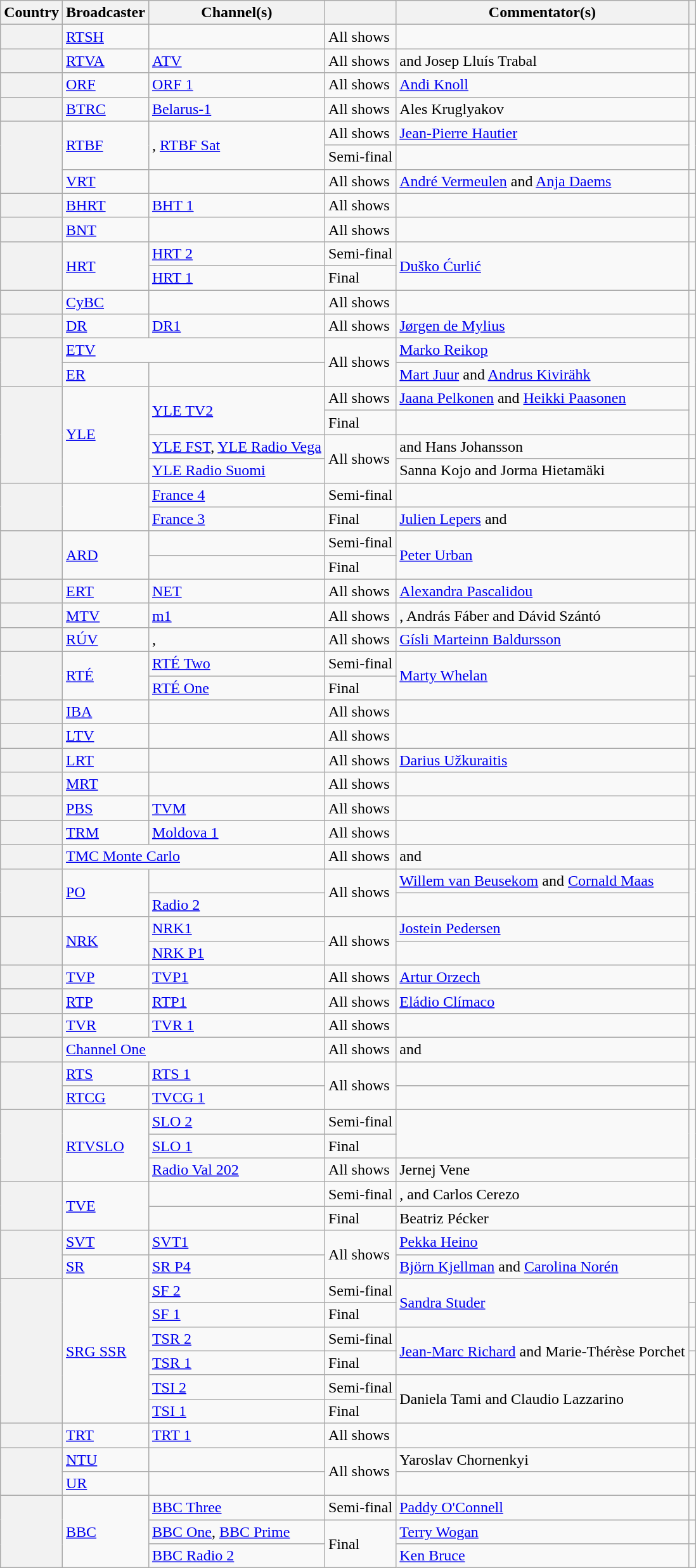<table class="wikitable plainrowheaders">
<tr>
<th scope="col">Country</th>
<th scope="col">Broadcaster</th>
<th scope="col">Channel(s)</th>
<th scope="col"></th>
<th scope="col">Commentator(s)</th>
<th scope="col"></th>
</tr>
<tr>
<th scope="row"></th>
<td><a href='#'>RTSH</a></td>
<td></td>
<td>All shows</td>
<td></td>
<td></td>
</tr>
<tr>
<th scope="row"></th>
<td><a href='#'>RTVA</a></td>
<td><a href='#'>ATV</a></td>
<td>All shows</td>
<td> and Josep Lluís Trabal</td>
<td></td>
</tr>
<tr>
<th scope="row"></th>
<td><a href='#'>ORF</a></td>
<td><a href='#'>ORF 1</a></td>
<td>All shows</td>
<td><a href='#'>Andi Knoll</a></td>
<td></td>
</tr>
<tr>
<th scope="row"></th>
<td><a href='#'>BTRC</a></td>
<td><a href='#'>Belarus-1</a></td>
<td>All shows</td>
<td>Ales Kruglyakov</td>
<td></td>
</tr>
<tr>
<th scope="rowgroup" rowspan="3"></th>
<td rowspan="2"><a href='#'>RTBF</a></td>
<td rowspan="2">, <a href='#'>RTBF Sat</a></td>
<td>All shows</td>
<td><a href='#'>Jean-Pierre Hautier</a></td>
<td rowspan="2"></td>
</tr>
<tr>
<td>Semi-final</td>
<td></td>
</tr>
<tr>
<td><a href='#'>VRT</a></td>
<td></td>
<td>All shows</td>
<td><a href='#'>André Vermeulen</a> and <a href='#'>Anja Daems</a></td>
<td></td>
</tr>
<tr>
<th scope="row"></th>
<td><a href='#'>BHRT</a></td>
<td><a href='#'>BHT 1</a></td>
<td>All shows</td>
<td></td>
<td></td>
</tr>
<tr>
<th scope="row"></th>
<td><a href='#'>BNT</a></td>
<td></td>
<td>All shows</td>
<td></td>
<td></td>
</tr>
<tr>
<th scope="rowgroup" rowspan="2"></th>
<td rowspan="2"><a href='#'>HRT</a></td>
<td><a href='#'>HRT 2</a></td>
<td>Semi-final</td>
<td rowspan="2"><a href='#'>Duško Ćurlić</a></td>
<td rowspan="2"></td>
</tr>
<tr>
<td><a href='#'>HRT 1</a></td>
<td>Final</td>
</tr>
<tr>
<th scope="row"></th>
<td><a href='#'>CyBC</a></td>
<td></td>
<td>All shows</td>
<td></td>
<td></td>
</tr>
<tr>
<th scope="row"></th>
<td><a href='#'>DR</a></td>
<td><a href='#'>DR1</a></td>
<td>All shows</td>
<td><a href='#'>Jørgen de Mylius</a></td>
<td></td>
</tr>
<tr>
<th scope="rowgroup" rowspan="2"></th>
<td colspan="2"><a href='#'>ETV</a></td>
<td rowspan="2">All shows</td>
<td><a href='#'>Marko Reikop</a></td>
<td rowspan="2"></td>
</tr>
<tr>
<td><a href='#'>ER</a></td>
<td></td>
<td><a href='#'>Mart Juur</a> and <a href='#'>Andrus Kivirähk</a></td>
</tr>
<tr>
<th scope="rowgroup" rowspan="4"></th>
<td rowspan="4"><a href='#'>YLE</a></td>
<td rowspan="2"><a href='#'>YLE TV2</a></td>
<td>All shows</td>
<td><a href='#'>Jaana Pelkonen</a> and <a href='#'>Heikki Paasonen</a></td>
<td rowspan="2"></td>
</tr>
<tr>
<td>Final</td>
<td></td>
</tr>
<tr>
<td><a href='#'>YLE FST</a>, <a href='#'>YLE Radio Vega</a></td>
<td rowspan="2">All shows</td>
<td> and Hans Johansson</td>
<td></td>
</tr>
<tr>
<td><a href='#'>YLE Radio Suomi</a></td>
<td>Sanna Kojo and Jorma Hietamäki</td>
<td></td>
</tr>
<tr>
<th scope="rowgroup" rowspan="2"></th>
<td rowspan="2"></td>
<td><a href='#'>France 4</a></td>
<td>Semi-final</td>
<td></td>
<td></td>
</tr>
<tr>
<td><a href='#'>France 3</a></td>
<td>Final</td>
<td><a href='#'>Julien Lepers</a> and </td>
<td></td>
</tr>
<tr>
<th scope="rowgroup" rowspan="2"></th>
<td rowspan="2"><a href='#'>ARD</a></td>
<td></td>
<td>Semi-final</td>
<td rowspan="2"><a href='#'>Peter Urban</a></td>
<td rowspan="2"></td>
</tr>
<tr>
<td></td>
<td>Final</td>
</tr>
<tr>
<th scope="row"></th>
<td><a href='#'>ERT</a></td>
<td><a href='#'>NET</a></td>
<td>All shows</td>
<td><a href='#'>Alexandra Pascalidou</a></td>
<td></td>
</tr>
<tr>
<th scope="row"></th>
<td><a href='#'>MTV</a></td>
<td><a href='#'>m1</a></td>
<td>All shows</td>
<td>, András Fáber and Dávid Szántó</td>
<td></td>
</tr>
<tr>
<th scope="row"></th>
<td><a href='#'>RÚV</a></td>
<td>, </td>
<td>All shows</td>
<td><a href='#'>Gísli Marteinn Baldursson</a></td>
<td></td>
</tr>
<tr>
<th scope="rowgroup" rowspan="2"></th>
<td rowspan="2"><a href='#'>RTÉ</a></td>
<td><a href='#'>RTÉ Two</a></td>
<td>Semi-final</td>
<td rowspan="2"><a href='#'>Marty Whelan</a></td>
<td></td>
</tr>
<tr>
<td><a href='#'>RTÉ One</a></td>
<td>Final</td>
<td></td>
</tr>
<tr>
<th scope="row"></th>
<td><a href='#'>IBA</a></td>
<td></td>
<td>All shows</td>
<td></td>
<td></td>
</tr>
<tr>
<th scope="row"></th>
<td><a href='#'>LTV</a></td>
<td></td>
<td>All shows</td>
<td></td>
<td></td>
</tr>
<tr>
<th scope="row"></th>
<td><a href='#'>LRT</a></td>
<td></td>
<td>All shows</td>
<td><a href='#'>Darius Užkuraitis</a></td>
<td></td>
</tr>
<tr>
<th scope="row"></th>
<td><a href='#'>MRT</a></td>
<td></td>
<td>All shows</td>
<td></td>
<td></td>
</tr>
<tr>
<th scope="row"></th>
<td><a href='#'>PBS</a></td>
<td><a href='#'>TVM</a></td>
<td>All shows</td>
<td></td>
<td></td>
</tr>
<tr>
<th scope="row"></th>
<td><a href='#'>TRM</a></td>
<td><a href='#'>Moldova 1</a></td>
<td>All shows</td>
<td></td>
<td></td>
</tr>
<tr>
<th scope="row"></th>
<td colspan="2"><a href='#'>TMC Monte Carlo</a></td>
<td>All shows</td>
<td> and </td>
<td></td>
</tr>
<tr>
<th scope="rowgroup" rowspan="2"></th>
<td rowspan="2"><a href='#'>PO</a></td>
<td></td>
<td rowspan="2">All shows</td>
<td><a href='#'>Willem van Beusekom</a> and <a href='#'>Cornald Maas</a></td>
<td rowspan="2"></td>
</tr>
<tr>
<td><a href='#'>Radio 2</a></td>
<td></td>
</tr>
<tr>
<th scope="rowgroup" rowspan="2"></th>
<td rowspan="2"><a href='#'>NRK</a></td>
<td><a href='#'>NRK1</a></td>
<td rowspan="2">All shows</td>
<td><a href='#'>Jostein Pedersen</a></td>
<td rowspan="2"></td>
</tr>
<tr>
<td><a href='#'>NRK P1</a></td>
<td></td>
</tr>
<tr>
<th scope="row"></th>
<td><a href='#'>TVP</a></td>
<td><a href='#'>TVP1</a></td>
<td>All shows</td>
<td><a href='#'>Artur Orzech</a></td>
<td></td>
</tr>
<tr>
<th scope="row"></th>
<td><a href='#'>RTP</a></td>
<td><a href='#'>RTP1</a></td>
<td>All shows</td>
<td><a href='#'>Eládio Clímaco</a></td>
<td></td>
</tr>
<tr>
<th scope="row"></th>
<td><a href='#'>TVR</a></td>
<td><a href='#'>TVR 1</a></td>
<td>All shows</td>
<td></td>
<td></td>
</tr>
<tr>
<th scope="row"></th>
<td colspan="2"><a href='#'>Channel One</a></td>
<td>All shows</td>
<td> and </td>
<td></td>
</tr>
<tr>
<th scope="rowgroup" rowspan="2"></th>
<td><a href='#'>RTS</a></td>
<td><a href='#'>RTS 1</a></td>
<td rowspan="2">All shows</td>
<td></td>
<td rowspan="2"></td>
</tr>
<tr>
<td><a href='#'>RTCG</a></td>
<td><a href='#'>TVCG 1</a></td>
<td></td>
</tr>
<tr>
<th scope="rowgroup" rowspan="3"></th>
<td rowspan="3"><a href='#'>RTVSLO</a></td>
<td><a href='#'>SLO 2</a></td>
<td>Semi-final</td>
<td rowspan="2"></td>
<td rowspan="3"></td>
</tr>
<tr>
<td><a href='#'>SLO 1</a></td>
<td>Final</td>
</tr>
<tr>
<td><a href='#'>Radio Val 202</a></td>
<td>All shows</td>
<td>Jernej Vene</td>
</tr>
<tr>
<th scope="rowgroup" rowspan="2"></th>
<td rowspan="2"><a href='#'>TVE</a></td>
<td></td>
<td>Semi-final</td>
<td>,  and Carlos Cerezo</td>
<td></td>
</tr>
<tr>
<td></td>
<td>Final</td>
<td>Beatriz Pécker</td>
<td></td>
</tr>
<tr>
<th scope="rowgroup" rowspan="2"></th>
<td><a href='#'>SVT</a></td>
<td><a href='#'>SVT1</a></td>
<td rowspan="2">All shows</td>
<td><a href='#'>Pekka Heino</a></td>
<td></td>
</tr>
<tr>
<td><a href='#'>SR</a></td>
<td><a href='#'>SR P4</a></td>
<td><a href='#'>Björn Kjellman</a> and <a href='#'>Carolina Norén</a></td>
<td></td>
</tr>
<tr>
<th scope="rowgroup" rowspan="6"></th>
<td rowspan="6"><a href='#'>SRG SSR</a></td>
<td><a href='#'>SF 2</a></td>
<td>Semi-final</td>
<td rowspan="2"><a href='#'>Sandra Studer</a></td>
<td></td>
</tr>
<tr>
<td><a href='#'>SF 1</a></td>
<td>Final</td>
<td></td>
</tr>
<tr>
<td><a href='#'>TSR 2</a></td>
<td>Semi-final</td>
<td rowspan="2"><a href='#'>Jean-Marc Richard</a> and Marie-Thérèse Porchet</td>
<td></td>
</tr>
<tr>
<td><a href='#'>TSR 1</a></td>
<td>Final</td>
<td></td>
</tr>
<tr>
<td><a href='#'>TSI 2</a></td>
<td>Semi-final</td>
<td rowspan="2">Daniela Tami and Claudio Lazzarino</td>
<td rowspan="2"></td>
</tr>
<tr>
<td><a href='#'>TSI 1</a></td>
<td>Final</td>
</tr>
<tr>
<th scope="row"></th>
<td><a href='#'>TRT</a></td>
<td><a href='#'>TRT 1</a></td>
<td>All shows</td>
<td></td>
<td></td>
</tr>
<tr>
<th scope="rowgroup" rowspan="2"></th>
<td><a href='#'>NTU</a></td>
<td></td>
<td rowspan="2">All shows</td>
<td>Yaroslav Chornenkyi</td>
<td></td>
</tr>
<tr>
<td><a href='#'>UR</a></td>
<td></td>
<td></td>
<td></td>
</tr>
<tr>
<th scope="rowgroup" rowspan="3"></th>
<td rowspan="3"><a href='#'>BBC</a></td>
<td><a href='#'>BBC Three</a></td>
<td>Semi-final</td>
<td><a href='#'>Paddy O'Connell</a></td>
<td></td>
</tr>
<tr>
<td><a href='#'>BBC One</a>, <a href='#'>BBC Prime</a></td>
<td rowspan="2">Final</td>
<td><a href='#'>Terry Wogan</a></td>
<td></td>
</tr>
<tr>
<td><a href='#'>BBC Radio 2</a></td>
<td><a href='#'>Ken Bruce</a></td>
<td></td>
</tr>
</table>
